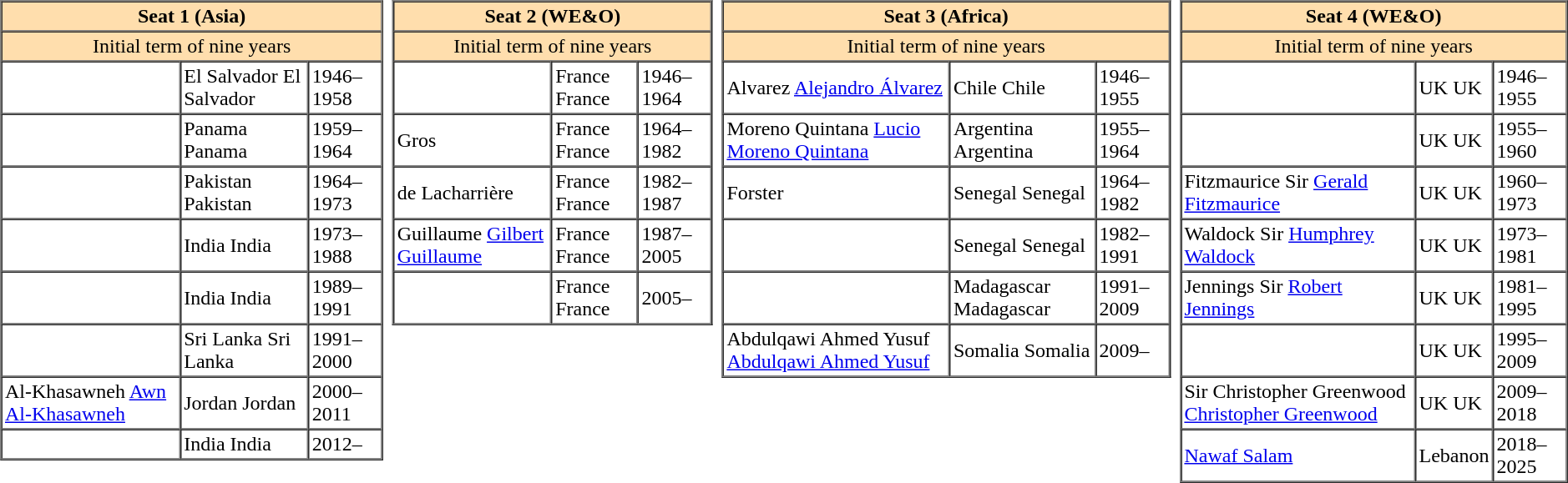<table align=center cellspacing=5>
<tr>
<td valign="top"><br><table border=1 cellspacing=0 cellpadding=2>
<tr>
<th colspan="3" align=center style="background:#ffdead;" width="200">Seat 1 (Asia)</th>
</tr>
<tr>
<td colspan="3" align=center style="background:#ffdead;">Initial term of nine years</td>
</tr>
<tr>
<td></td>
<td><span>El Salvador</span> El Salvador</td>
<td>1946–1958</td>
</tr>
<tr>
<td></td>
<td><span>Panama</span> Panama</td>
<td>1959–1964</td>
</tr>
<tr>
<td></td>
<td><span>Pakistan</span> Pakistan</td>
<td>1964–1973</td>
</tr>
<tr>
<td></td>
<td><span>India</span> India</td>
<td>1973–1988</td>
</tr>
<tr>
<td></td>
<td><span>India</span> India</td>
<td>1989–1991</td>
</tr>
<tr>
<td></td>
<td><span>Sri Lanka</span> Sri Lanka</td>
<td>1991–2000</td>
</tr>
<tr>
<td><span>Al-Khasawneh</span> <a href='#'>Awn Al-Khasawneh</a></td>
<td><span>Jordan</span> Jordan</td>
<td>2000–2011</td>
</tr>
<tr>
<td></td>
<td><span>India</span> India</td>
<td>2012–</td>
</tr>
<tr>
</tr>
</table>
</td>
<td valign="top"><br><table border=1 cellspacing=0 cellpadding=2>
<tr>
<th colspan="3" align=center style="background:#ffdead;" width="200">Seat 2 (WE&O)</th>
</tr>
<tr>
<td colspan="3" align=center style="background:#ffdead;">Initial term of nine years</td>
</tr>
<tr>
<td></td>
<td><span>France</span> France</td>
<td>1946–1964</td>
</tr>
<tr>
<td><span>Gros</span> </td>
<td><span>France</span> France</td>
<td>1964–1982</td>
</tr>
<tr>
<td><span>de Lacharrière</span> </td>
<td><span>France</span> France</td>
<td>1982–1987</td>
</tr>
<tr>
<td><span>Guillaume</span> <a href='#'>Gilbert Guillaume</a></td>
<td><span>France</span> France</td>
<td>1987–2005</td>
</tr>
<tr>
<td></td>
<td><span>France</span> France</td>
<td>2005–</td>
</tr>
</table>
</td>
<td valign="top"><br><table border=1 cellspacing=0 cellpadding=2>
<tr>
<th colspan="3" align=center style="background:#ffdead;" width="200">Seat 3 (Africa)</th>
</tr>
<tr>
<td colspan="3" align=center style="background:#ffdead;">Initial term of nine years</td>
</tr>
<tr>
<td><span>Alvarez</span> <a href='#'>Alejandro Álvarez</a></td>
<td><span>Chile</span> Chile</td>
<td>1946–1955</td>
</tr>
<tr>
<td><span>Moreno Quintana</span> <a href='#'>Lucio Moreno Quintana</a></td>
<td><span>Argentina</span> Argentina</td>
<td>1955–1964</td>
</tr>
<tr>
<td><span>Forster</span> </td>
<td><span>Senegal</span> Senegal</td>
<td>1964–1982</td>
</tr>
<tr>
<td></td>
<td><span>Senegal</span> Senegal</td>
<td>1982–1991</td>
</tr>
<tr>
<td></td>
<td><span>Madagascar</span> Madagascar</td>
<td>1991–2009</td>
</tr>
<tr>
<td><span>Abdulqawi Ahmed Yusuf</span> <a href='#'>Abdulqawi Ahmed Yusuf</a></td>
<td><span>Somalia</span> Somalia</td>
<td>2009–</td>
</tr>
</table>
</td>
<td valign="top"><br><table border=1 cellspacing=0 cellpadding=2>
<tr>
<th colspan="3" align=center style="background:#ffdead;" width="200">Seat 4 (WE&O)</th>
</tr>
<tr>
<td colspan="3" align=center style="background:#ffdead;">Initial term of nine years</td>
</tr>
<tr>
<td></td>
<td><span>UK</span> UK</td>
<td>1946–1955</td>
</tr>
<tr>
<td></td>
<td><span>UK</span> UK</td>
<td>1955–1960</td>
</tr>
<tr>
<td><span>Fitzmaurice</span> Sir <a href='#'>Gerald Fitzmaurice</a></td>
<td><span>UK</span> UK</td>
<td>1960–1973</td>
</tr>
<tr>
<td><span>Waldock</span> Sir <a href='#'>Humphrey Waldock</a></td>
<td><span>UK</span> UK</td>
<td>1973–1981</td>
</tr>
<tr>
<td><span>Jennings</span> Sir <a href='#'>Robert Jennings</a></td>
<td><span>UK</span> UK</td>
<td>1981–1995</td>
</tr>
<tr>
<td></td>
<td><span>UK</span> UK</td>
<td>1995–2009</td>
</tr>
<tr>
<td><span>Sir Christopher Greenwood</span> <a href='#'>Christopher Greenwood</a></td>
<td><span>UK</span> UK</td>
<td>2009–2018</td>
</tr>
<tr>
<td><a href='#'>Nawaf Salam</a></td>
<td> Lebanon</td>
<td>2018–2025</td>
</tr>
</table>
</td>
</tr>
</table>
